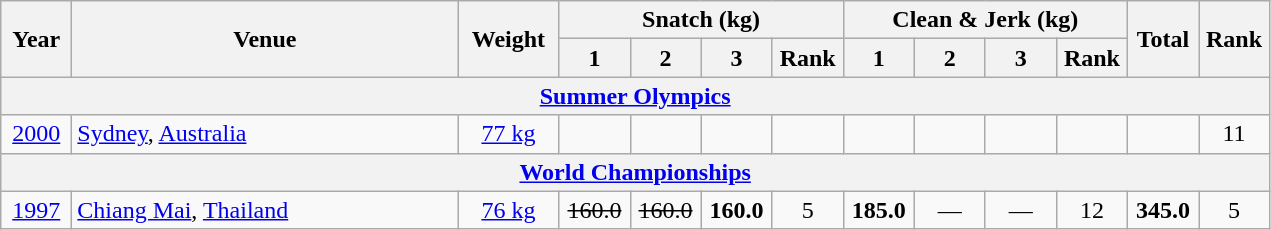<table class = "wikitable" style="text-align:center;">
<tr>
<th rowspan=2 width=40>Year</th>
<th rowspan=2 width=250>Venue</th>
<th rowspan=2 width=60>Weight</th>
<th colspan=4>Snatch (kg)</th>
<th colspan=4>Clean & Jerk (kg)</th>
<th rowspan=2 width=40>Total</th>
<th rowspan=2 width=40>Rank</th>
</tr>
<tr>
<th width=40>1</th>
<th width=40>2</th>
<th width=40>3</th>
<th width=40>Rank</th>
<th width=40>1</th>
<th width=40>2</th>
<th width=40>3</th>
<th width=40>Rank</th>
</tr>
<tr>
<th colspan=13><a href='#'>Summer Olympics</a></th>
</tr>
<tr>
<td><a href='#'>2000</a></td>
<td align=left> <a href='#'>Sydney</a>, <a href='#'>Australia</a></td>
<td><a href='#'>77 kg</a></td>
<td></td>
<td></td>
<td></td>
<td></td>
<td></td>
<td></td>
<td></td>
<td></td>
<td></td>
<td>11</td>
</tr>
<tr>
<th colspan=13><a href='#'>World Championships</a></th>
</tr>
<tr>
<td><a href='#'>1997</a></td>
<td align=left> <a href='#'>Chiang Mai</a>, <a href='#'>Thailand</a></td>
<td><a href='#'>76 kg</a></td>
<td><s>160.0</s></td>
<td><s>160.0</s></td>
<td><strong>160.0</strong></td>
<td>5</td>
<td><strong>185.0</strong></td>
<td>—</td>
<td>—</td>
<td>12</td>
<td><strong>345.0</strong></td>
<td>5</td>
</tr>
</table>
